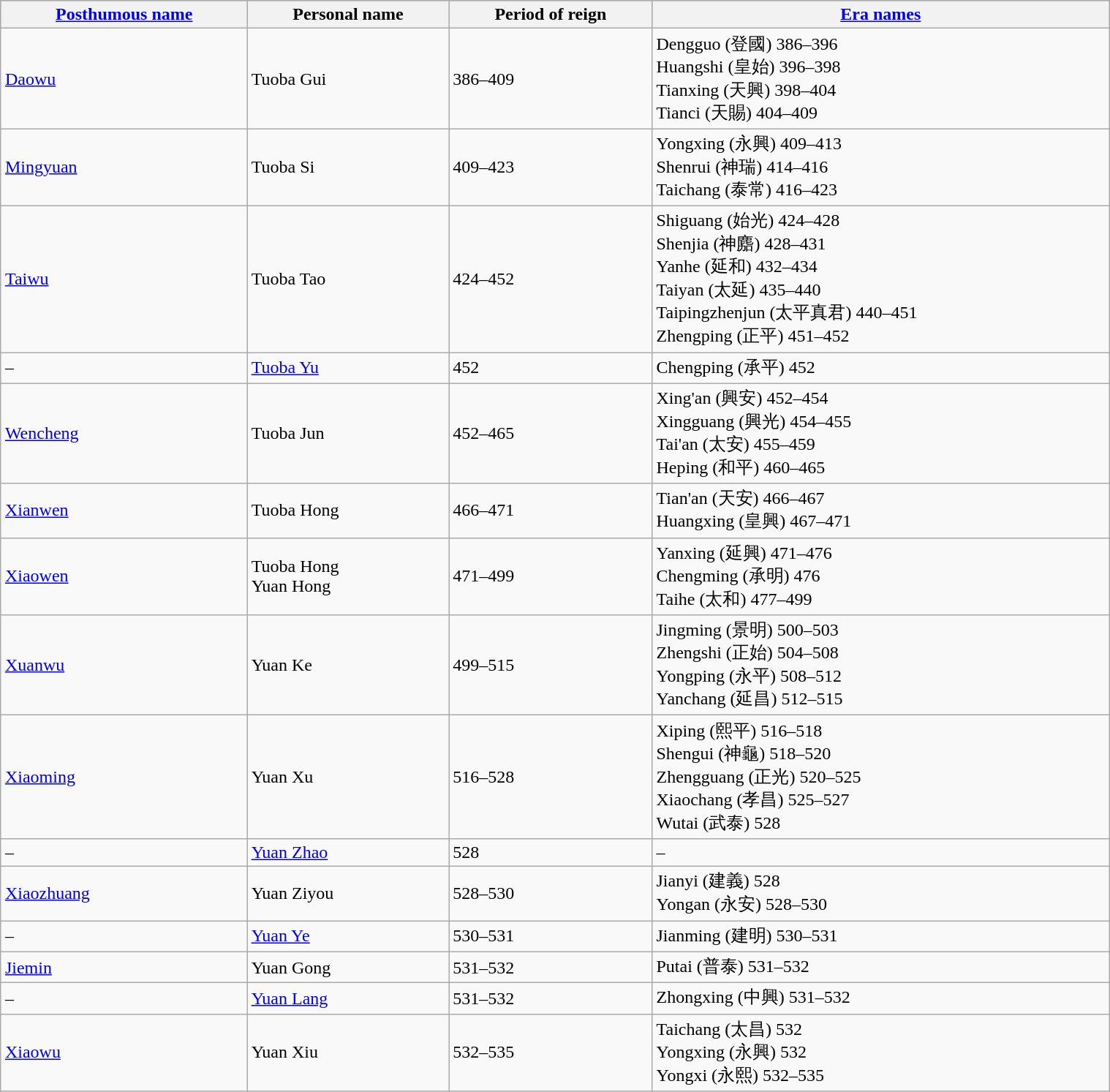<table class="wikitable" width="80%" style="margin-left: auto; margin-right: auto; border: none;">
<tr bgcolor="#CCCCCC">
<th><a href='#'>Posthumous name</a></th>
<th>Personal name</th>
<th>Period of reign</th>
<th><a href='#'>Era names</a></th>
</tr>
<tr>
<td><a href='#'>Daowu</a></td>
<td>Tuoba Gui</td>
<td>386–409</td>
<td>Dengguo (登國) 386–396<br>Huangshi (皇始) 396–398<br>Tianxing (天興) 398–404<br>Tianci (天賜) 404–409</td>
</tr>
<tr>
<td><a href='#'>Mingyuan</a></td>
<td>Tuoba Si</td>
<td>409–423</td>
<td>Yongxing (永興) 409–413<br>Shenrui (神瑞) 414–416<br>Taichang (泰常) 416–423</td>
</tr>
<tr>
<td><a href='#'>Taiwu</a></td>
<td>Tuoba Tao</td>
<td>424–452</td>
<td>Shiguang (始光) 424–428<br>Shenjia (神䴥) 428–431<br>Yanhe (延和) 432–434<br>Taiyan (太延) 435–440<br>Taipingzhenjun (太平真君) 440–451<br>Zhengping (正平) 451–452</td>
</tr>
<tr>
<td>–</td>
<td><a href='#'>Tuoba Yu</a></td>
<td>452</td>
<td>Chengping (承平) 452<br></td>
</tr>
<tr>
<td><a href='#'>Wencheng</a></td>
<td>Tuoba Jun</td>
<td>452–465</td>
<td>Xing'an (興安) 452–454<br>Xingguang (興光) 454–455<br>Tai'an (太安) 455–459<br>Heping (和平) 460–465</td>
</tr>
<tr>
<td><a href='#'>Xianwen</a></td>
<td>Tuoba Hong</td>
<td>466–471</td>
<td>Tian'an (天安) 466–467<br>Huangxing (皇興) 467–471</td>
</tr>
<tr>
<td><a href='#'>Xiaowen</a></td>
<td>Tuoba Hong<br>Yuan Hong</td>
<td>471–499</td>
<td>Yanxing (延興) 471–476<br>Chengming (承明) 476<br>Taihe (太和) 477–499</td>
</tr>
<tr>
<td><a href='#'>Xuanwu</a></td>
<td>Yuan Ke</td>
<td>499–515</td>
<td>Jingming (景明) 500–503<br>Zhengshi (正始) 504–508<br>Yongping (永平) 508–512<br>Yanchang (延昌) 512–515</td>
</tr>
<tr>
<td><a href='#'>Xiaoming</a></td>
<td>Yuan Xu</td>
<td>516–528</td>
<td>Xiping (熙平) 516–518<br>Shengui (神龜) 518–520<br>Zhengguang (正光) 520–525<br>Xiaochang (孝昌) 525–527<br>Wutai (武泰) 528</td>
</tr>
<tr>
<td>–</td>
<td><a href='#'>Yuan Zhao</a></td>
<td>528</td>
<td>–</td>
</tr>
<tr>
<td><a href='#'>Xiaozhuang</a></td>
<td>Yuan Ziyou</td>
<td>528–530</td>
<td>Jianyi (建義) 528<br>Yongan (永安) 528–530</td>
</tr>
<tr>
<td>–</td>
<td><a href='#'>Yuan Ye</a></td>
<td>530–531</td>
<td>Jianming (建明) 530–531</td>
</tr>
<tr>
<td><a href='#'>Jiemin</a></td>
<td>Yuan Gong</td>
<td>531–532</td>
<td>Putai (普泰) 531–532</td>
</tr>
<tr>
<td>–</td>
<td><a href='#'>Yuan Lang</a></td>
<td>531–532</td>
<td>Zhongxing (中興) 531–532</td>
</tr>
<tr>
<td><a href='#'>Xiaowu</a></td>
<td>Yuan Xiu</td>
<td>532–535</td>
<td>Taichang (太昌) 532<br>Yongxing (永興) 532<br>Yongxi (永熙) 532–535</td>
</tr>
</table>
